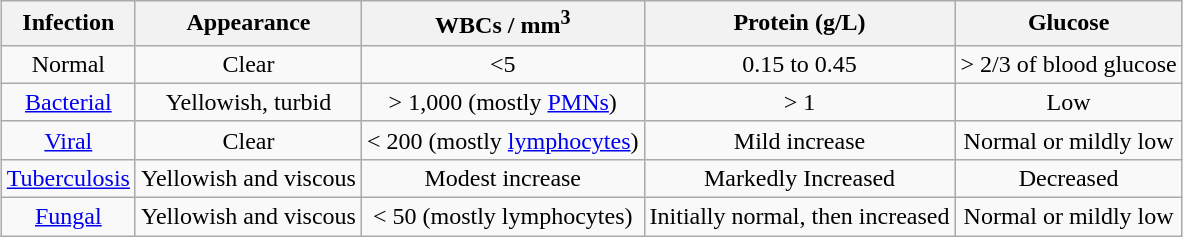<table class="wikitable" style = "margin-left:15px; text-align:center">
<tr>
<th>Infection</th>
<th>Appearance</th>
<th>WBCs / mm<sup>3</sup></th>
<th>Protein (g/L)</th>
<th>Glucose</th>
</tr>
<tr>
<td>Normal</td>
<td>Clear</td>
<td><5</td>
<td>0.15 to 0.45</td>
<td>> 2/3 of blood glucose</td>
</tr>
<tr>
<td><a href='#'>Bacterial</a></td>
<td>Yellowish, turbid</td>
<td>> 1,000 (mostly <a href='#'>PMNs</a>)</td>
<td>> 1</td>
<td>Low</td>
</tr>
<tr>
<td><a href='#'>Viral</a></td>
<td>Clear</td>
<td>< 200 (mostly <a href='#'>lymphocytes</a>)</td>
<td>Mild increase</td>
<td>Normal or mildly low</td>
</tr>
<tr>
<td><a href='#'>Tuberculosis</a></td>
<td>Yellowish and viscous</td>
<td>Modest increase</td>
<td>Markedly Increased</td>
<td>Decreased</td>
</tr>
<tr>
<td><a href='#'>Fungal</a></td>
<td>Yellowish and viscous</td>
<td>< 50 (mostly lymphocytes)</td>
<td>Initially normal, then increased</td>
<td>Normal or mildly low</td>
</tr>
</table>
